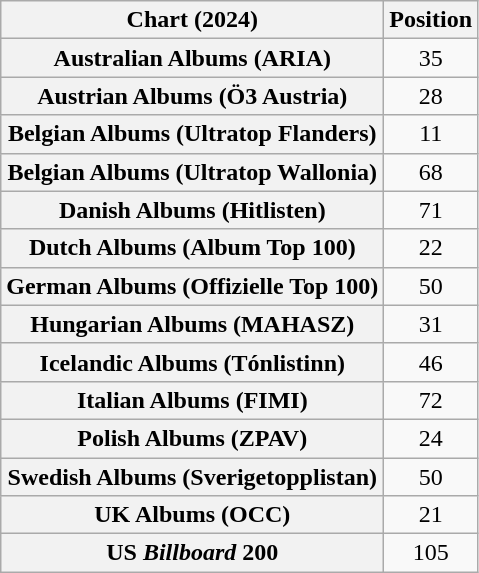<table class="wikitable sortable plainrowheaders" style="text-align:center">
<tr>
<th scope="col">Chart (2024)</th>
<th scope="col">Position</th>
</tr>
<tr>
<th scope="row">Australian Albums (ARIA)</th>
<td>35</td>
</tr>
<tr>
<th scope="row">Austrian Albums (Ö3 Austria)</th>
<td>28</td>
</tr>
<tr>
<th scope="row">Belgian Albums (Ultratop Flanders)</th>
<td>11</td>
</tr>
<tr>
<th scope="row">Belgian Albums (Ultratop Wallonia)</th>
<td>68</td>
</tr>
<tr>
<th scope="row">Danish Albums (Hitlisten)</th>
<td>71</td>
</tr>
<tr>
<th scope="row">Dutch Albums (Album Top 100)</th>
<td>22</td>
</tr>
<tr>
<th scope="row">German Albums (Offizielle Top 100)</th>
<td>50</td>
</tr>
<tr>
<th scope="row">Hungarian Albums (MAHASZ)</th>
<td>31</td>
</tr>
<tr>
<th scope="row">Icelandic Albums (Tónlistinn)</th>
<td>46</td>
</tr>
<tr>
<th scope="row">Italian Albums (FIMI)</th>
<td>72</td>
</tr>
<tr>
<th scope="row">Polish Albums (ZPAV)</th>
<td>24</td>
</tr>
<tr>
<th scope="row">Swedish Albums (Sverigetopplistan)</th>
<td>50</td>
</tr>
<tr>
<th scope="row">UK Albums (OCC)</th>
<td>21</td>
</tr>
<tr>
<th scope="row">US <em>Billboard</em> 200</th>
<td>105</td>
</tr>
</table>
